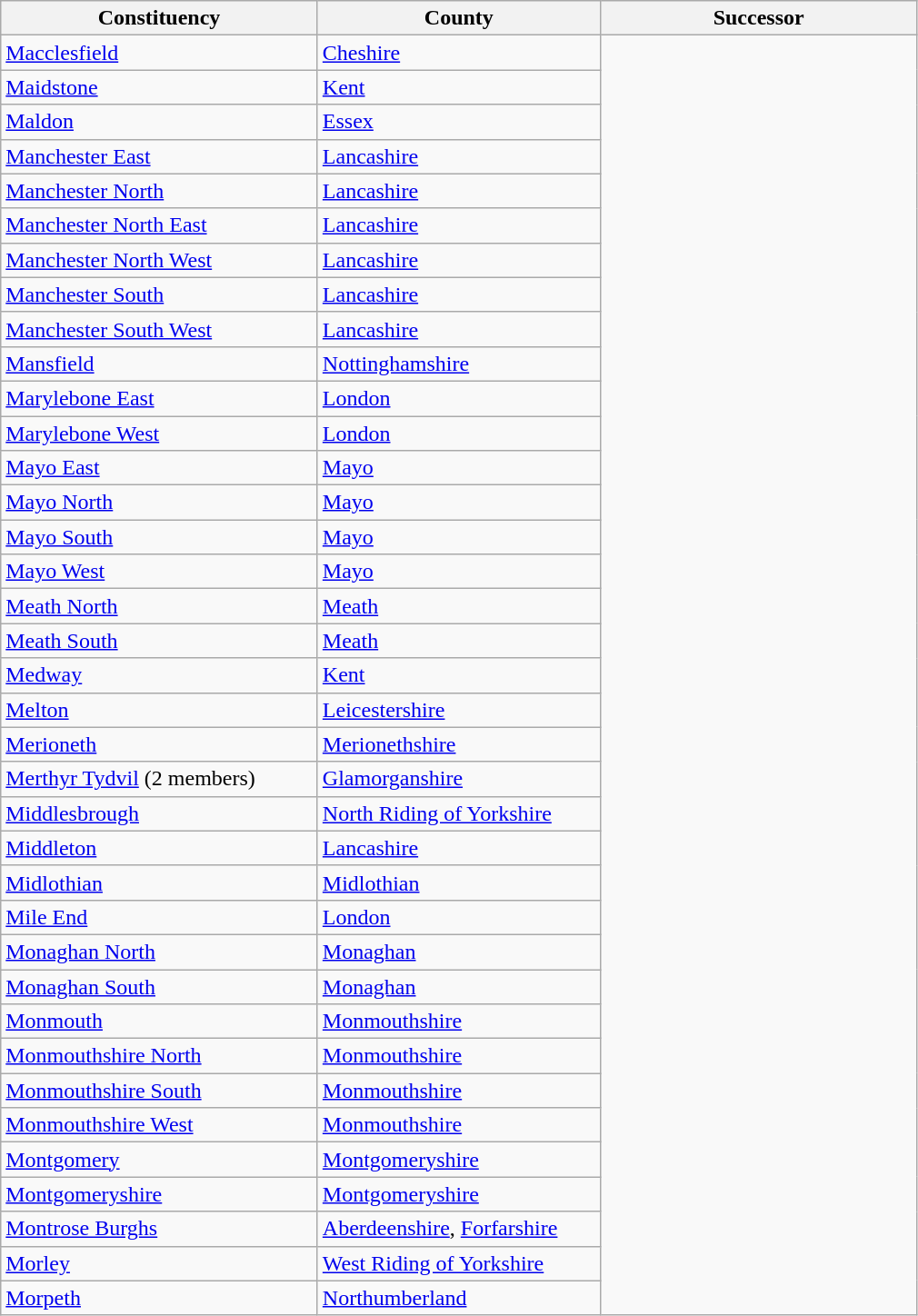<table class="wikitable">
<tr>
<th width="225px">Constituency</th>
<th width="200px">County</th>
<th width="225px">Successor</th>
</tr>
<tr>
<td><a href='#'>Macclesfield</a></td>
<td><a href='#'>Cheshire</a></td>
</tr>
<tr>
<td><a href='#'>Maidstone</a></td>
<td><a href='#'>Kent</a></td>
</tr>
<tr>
<td><a href='#'>Maldon</a></td>
<td><a href='#'>Essex</a></td>
</tr>
<tr>
<td><a href='#'>Manchester East</a></td>
<td><a href='#'>Lancashire</a></td>
</tr>
<tr>
<td><a href='#'>Manchester North</a></td>
<td><a href='#'>Lancashire</a></td>
</tr>
<tr>
<td><a href='#'>Manchester North East</a></td>
<td><a href='#'>Lancashire</a></td>
</tr>
<tr>
<td><a href='#'>Manchester North West</a></td>
<td><a href='#'>Lancashire</a></td>
</tr>
<tr>
<td><a href='#'>Manchester South</a></td>
<td><a href='#'>Lancashire</a></td>
</tr>
<tr>
<td><a href='#'>Manchester South West</a></td>
<td><a href='#'>Lancashire</a></td>
</tr>
<tr>
<td><a href='#'>Mansfield</a></td>
<td><a href='#'>Nottinghamshire</a></td>
</tr>
<tr>
<td><a href='#'>Marylebone East</a></td>
<td><a href='#'>London</a></td>
</tr>
<tr>
<td><a href='#'>Marylebone West</a></td>
<td><a href='#'>London</a></td>
</tr>
<tr>
<td><a href='#'>Mayo East</a></td>
<td><a href='#'>Mayo</a></td>
</tr>
<tr>
<td><a href='#'>Mayo North</a></td>
<td><a href='#'>Mayo</a></td>
</tr>
<tr>
<td><a href='#'>Mayo South</a></td>
<td><a href='#'>Mayo</a></td>
</tr>
<tr>
<td><a href='#'>Mayo West</a></td>
<td><a href='#'>Mayo</a></td>
</tr>
<tr>
<td><a href='#'>Meath North</a></td>
<td><a href='#'>Meath</a></td>
</tr>
<tr>
<td><a href='#'>Meath South</a></td>
<td><a href='#'>Meath</a></td>
</tr>
<tr>
<td><a href='#'>Medway</a></td>
<td><a href='#'>Kent</a></td>
</tr>
<tr>
<td><a href='#'>Melton</a></td>
<td><a href='#'>Leicestershire</a></td>
</tr>
<tr>
<td><a href='#'>Merioneth</a></td>
<td><a href='#'>Merionethshire</a></td>
</tr>
<tr>
<td><a href='#'>Merthyr Tydvil</a> (2 members)</td>
<td><a href='#'>Glamorganshire</a></td>
</tr>
<tr>
<td><a href='#'>Middlesbrough</a></td>
<td><a href='#'>North Riding of Yorkshire</a></td>
</tr>
<tr>
<td><a href='#'>Middleton</a></td>
<td><a href='#'>Lancashire</a></td>
</tr>
<tr>
<td><a href='#'>Midlothian</a></td>
<td><a href='#'>Midlothian</a></td>
</tr>
<tr>
<td><a href='#'>Mile End</a></td>
<td><a href='#'>London</a></td>
</tr>
<tr>
<td><a href='#'>Monaghan North</a></td>
<td><a href='#'>Monaghan</a></td>
</tr>
<tr>
<td><a href='#'>Monaghan South</a></td>
<td><a href='#'>Monaghan</a></td>
</tr>
<tr>
<td><a href='#'>Monmouth</a></td>
<td><a href='#'>Monmouthshire</a></td>
</tr>
<tr>
<td><a href='#'>Monmouthshire North</a></td>
<td><a href='#'>Monmouthshire</a></td>
</tr>
<tr>
<td><a href='#'>Monmouthshire South</a></td>
<td><a href='#'>Monmouthshire</a></td>
</tr>
<tr>
<td><a href='#'>Monmouthshire West</a></td>
<td><a href='#'>Monmouthshire</a></td>
</tr>
<tr>
<td><a href='#'>Montgomery</a></td>
<td><a href='#'>Montgomeryshire</a></td>
</tr>
<tr>
<td><a href='#'>Montgomeryshire</a></td>
<td><a href='#'>Montgomeryshire</a></td>
</tr>
<tr>
<td><a href='#'>Montrose Burghs</a></td>
<td><a href='#'>Aberdeenshire</a>, <a href='#'>Forfarshire</a></td>
</tr>
<tr>
<td><a href='#'>Morley</a></td>
<td><a href='#'>West Riding of Yorkshire</a></td>
</tr>
<tr>
<td><a href='#'>Morpeth</a></td>
<td><a href='#'>Northumberland</a></td>
</tr>
</table>
